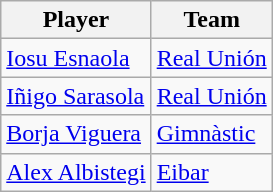<table class="wikitable">
<tr>
<th>Player</th>
<th>Team</th>
</tr>
<tr>
<td> <a href='#'>Iosu Esnaola</a></td>
<td> <a href='#'>Real Unión</a></td>
</tr>
<tr>
<td> <a href='#'>Iñigo Sarasola</a></td>
<td> <a href='#'>Real Unión</a></td>
</tr>
<tr>
<td> <a href='#'>Borja Viguera</a></td>
<td> <a href='#'>Gimnàstic</a></td>
</tr>
<tr>
<td> <a href='#'>Alex Albistegi</a></td>
<td> <a href='#'>Eibar</a></td>
</tr>
</table>
